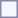<table style="border:1px solid #8888aa; background-color:#f7f8ff; padding:5px; font-size:95%; margin: 0px 12px 12px 0px;">
</table>
